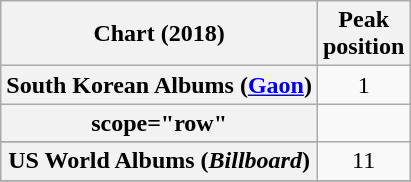<table class="wikitable sortable plainrowheaders" style="text-align:center">
<tr>
<th scope="col">Chart (2018)</th>
<th scope="col">Peak<br>position</th>
</tr>
<tr>
<th scope="row">South Korean Albums (<a href='#'>Gaon</a>)</th>
<td>1</td>
</tr>
<tr>
<th>scope="row"</th>
</tr>
<tr>
</tr>
<tr>
<th scope="row">US World Albums (<em>Billboard</em>)</th>
<td>11</td>
</tr>
<tr>
</tr>
</table>
